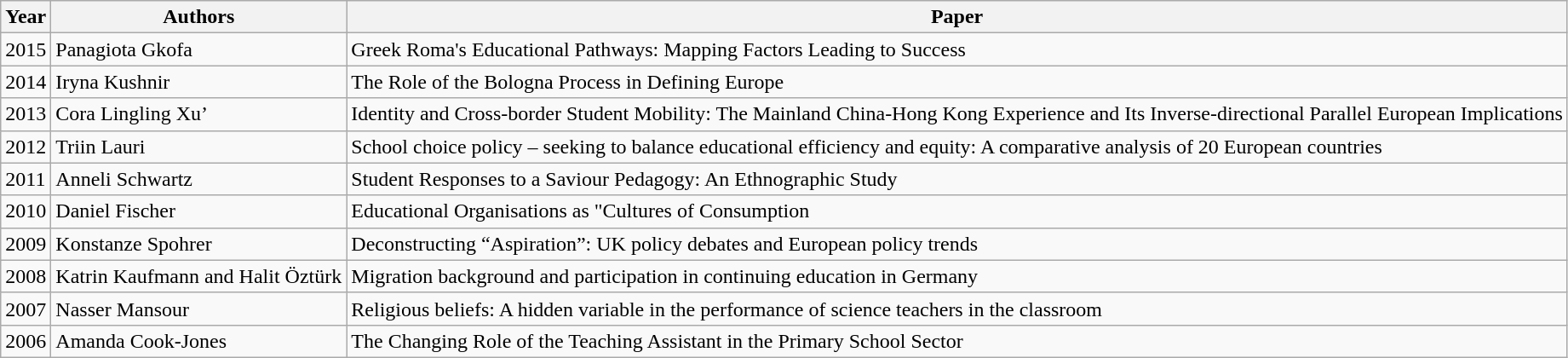<table class="wikitable">
<tr>
<th>Year</th>
<th>Authors</th>
<th>Paper</th>
</tr>
<tr>
<td>2015</td>
<td>Panagiota Gkofa</td>
<td>Greek Roma's Educational Pathways: Mapping Factors Leading to Success</td>
</tr>
<tr>
<td>2014</td>
<td>Iryna Kushnir</td>
<td>The Role of the Bologna Process in Defining Europe</td>
</tr>
<tr>
<td>2013</td>
<td>Cora Lingling Xu’</td>
<td>Identity and Cross-border Student Mobility: The Mainland China-Hong Kong Experience and Its Inverse-directional Parallel European Implications</td>
</tr>
<tr>
<td>2012</td>
<td>Triin Lauri</td>
<td>School choice policy – seeking to balance educational efficiency and equity: A comparative analysis of 20 European countries</td>
</tr>
<tr>
<td>2011</td>
<td>Anneli Schwartz</td>
<td>Student Responses to a Saviour Pedagogy: An Ethnographic Study</td>
</tr>
<tr>
<td>2010</td>
<td>Daniel Fischer</td>
<td>Educational Organisations as "Cultures of Consumption</td>
</tr>
<tr>
<td>2009</td>
<td>Konstanze Spohrer</td>
<td>Deconstructing “Aspiration”: UK policy debates and European policy trends</td>
</tr>
<tr>
<td>2008</td>
<td>Katrin Kaufmann and Halit Öztürk</td>
<td>Migration background and participation in continuing education in Germany</td>
</tr>
<tr>
<td>2007</td>
<td>Nasser Mansour</td>
<td>Religious beliefs: A hidden variable in the performance of science teachers in the classroom</td>
</tr>
<tr>
<td>2006</td>
<td>Amanda Cook-Jones</td>
<td>The Changing Role of the Teaching Assistant in the Primary School Sector</td>
</tr>
</table>
